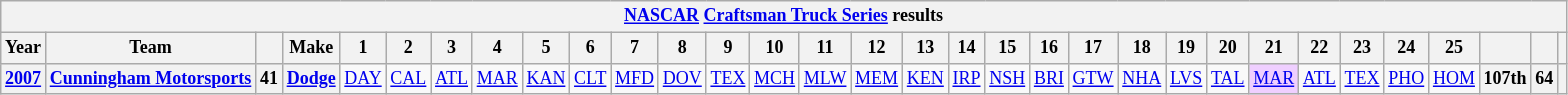<table class="wikitable" style="text-align:center; font-size:75%">
<tr>
<th colspan=45><a href='#'>NASCAR</a> <a href='#'>Craftsman Truck Series</a> results</th>
</tr>
<tr>
<th scope="col">Year</th>
<th scope="col">Team</th>
<th scope="col"></th>
<th scope="col">Make</th>
<th scope="col">1</th>
<th scope="col">2</th>
<th scope="col">3</th>
<th scope="col">4</th>
<th scope="col">5</th>
<th scope="col">6</th>
<th scope="col">7</th>
<th scope="col">8</th>
<th scope="col">9</th>
<th scope="col">10</th>
<th scope="col">11</th>
<th scope="col">12</th>
<th scope="col">13</th>
<th scope="col">14</th>
<th scope="col">15</th>
<th scope="col">16</th>
<th scope="col">17</th>
<th scope="col">18</th>
<th scope="col">19</th>
<th scope="col">20</th>
<th scope="col">21</th>
<th scope="col">22</th>
<th scope="col">23</th>
<th scope="col">24</th>
<th scope="col">25</th>
<th scope="col"></th>
<th scope="col"></th>
<th scope="col"></th>
</tr>
<tr>
<th scope="row"><a href='#'>2007</a></th>
<th nowrap><a href='#'>Cunningham Motorsports</a></th>
<th>41</th>
<th><a href='#'>Dodge</a></th>
<td><a href='#'>DAY</a></td>
<td><a href='#'>CAL</a></td>
<td><a href='#'>ATL</a></td>
<td><a href='#'>MAR</a></td>
<td><a href='#'>KAN</a></td>
<td><a href='#'>CLT</a></td>
<td><a href='#'>MFD</a></td>
<td><a href='#'>DOV</a></td>
<td><a href='#'>TEX</a></td>
<td><a href='#'>MCH</a></td>
<td><a href='#'>MLW</a></td>
<td><a href='#'>MEM</a></td>
<td><a href='#'>KEN</a></td>
<td><a href='#'>IRP</a></td>
<td><a href='#'>NSH</a></td>
<td><a href='#'>BRI</a></td>
<td><a href='#'>GTW</a></td>
<td><a href='#'>NHA</a></td>
<td><a href='#'>LVS</a></td>
<td><a href='#'>TAL</a></td>
<td style="background:#EFCFFF;"><a href='#'>MAR</a><br></td>
<td><a href='#'>ATL</a></td>
<td><a href='#'>TEX</a></td>
<td><a href='#'>PHO</a></td>
<td><a href='#'>HOM</a></td>
<th>107th</th>
<th>64</th>
<th></th>
</tr>
</table>
